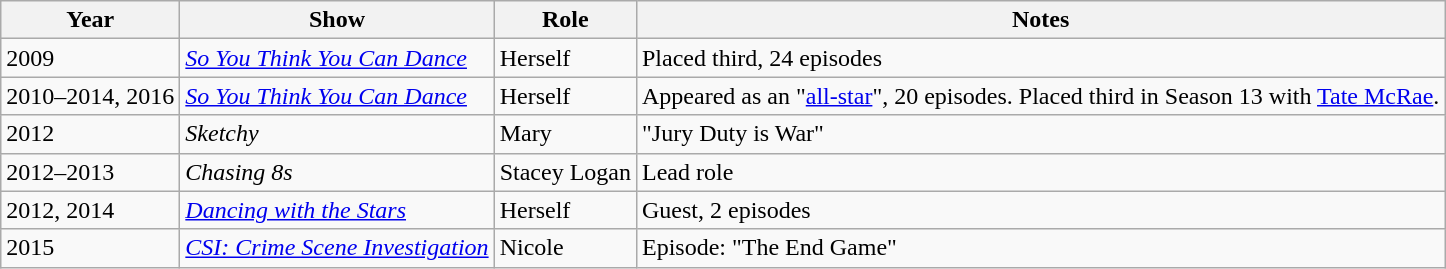<table class="wikitable">
<tr>
<th>Year</th>
<th>Show</th>
<th>Role</th>
<th>Notes</th>
</tr>
<tr>
<td>2009</td>
<td><em><a href='#'>So You Think You Can Dance</a></em></td>
<td>Herself</td>
<td>Placed third, 24 episodes</td>
</tr>
<tr>
<td>2010–2014, 2016</td>
<td><em><a href='#'>So You Think You Can Dance</a></em></td>
<td>Herself</td>
<td>Appeared as an "<a href='#'>all-star</a>", 20 episodes. Placed third in Season 13 with <a href='#'>Tate McRae</a>.</td>
</tr>
<tr>
<td>2012</td>
<td><em>Sketchy</em></td>
<td>Mary</td>
<td>"Jury Duty is War"</td>
</tr>
<tr>
<td>2012–2013</td>
<td><em>Chasing 8s</em></td>
<td>Stacey Logan</td>
<td>Lead role</td>
</tr>
<tr>
<td>2012, 2014</td>
<td><em><a href='#'>Dancing with the Stars</a></em></td>
<td>Herself</td>
<td>Guest, 2 episodes</td>
</tr>
<tr>
<td>2015</td>
<td><em><a href='#'>CSI: Crime Scene Investigation</a></em></td>
<td>Nicole</td>
<td>Episode: "The End Game"</td>
</tr>
</table>
